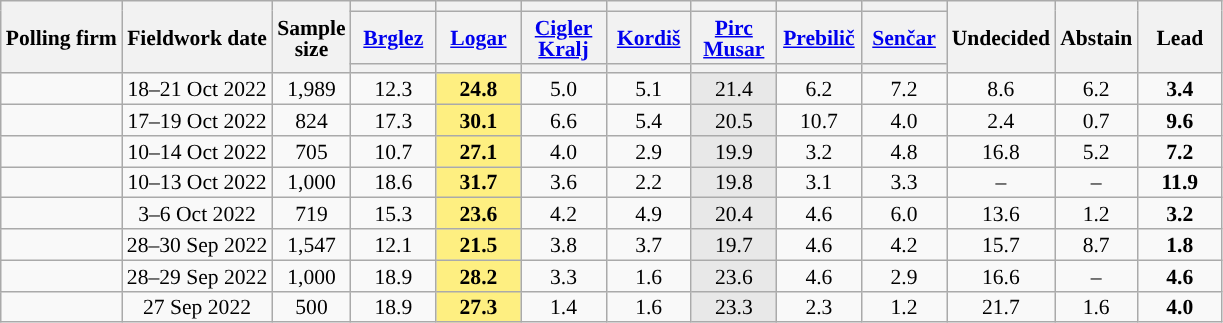<table class="wikitable sortable tpl-blanktable" style="text-align:center;font-size:90%;line-height:14px;">
<tr>
<th rowspan="3">Polling firm</th>
<th rowspan="3">Fieldwork date</th>
<th rowspan="3">Sample<br>size</th>
<th class="unsortable"></th>
<th class="unsortable"></th>
<th class="unsortable"></th>
<th class="unsortable"></th>
<th class="unsortable"></th>
<th class="unsortable"></th>
<th class="unsortable"></th>
<th rowspan="3">Undecided</th>
<th rowspan="3">Abstain</th>
<th rowspan="3" class="unsortable" style="width:50px;">Lead</th>
</tr>
<tr>
<th class="unsortable" style="width:50px;"><a href='#'>Brglez</a><br></th>
<th class="unsortable" style="width:50px;"><a href='#'>Logar</a><br></th>
<th class="unsortable" style="width:50px;"><a href='#'>Cigler Kralj</a><br></th>
<th class="unsortable" style="width:50px;"><a href='#'>Kordiš</a><br></th>
<th class="unsortable" style="width:50px;"><a href='#'>Pirc Musar</a><br></th>
<th class="unsortable" style="width:50px;"><a href='#'>Prebilič</a><br></th>
<th class="unsortable" style="width:50px;"><a href='#'>Senčar</a><br></th>
</tr>
<tr>
<th style="background:"></th>
<th style="background:"></th>
<th style="background:"></th>
<th style="background:"></th>
<th style="background:"></th>
<th style="background:"></th>
<th style="background:"></th>
</tr>
<tr>
<td></td>
<td>18–21 Oct 2022</td>
<td>1,989</td>
<td>12.3</td>
<td bgcolor=#FEEF81><strong>24.8</strong></td>
<td>5.0</td>
<td>5.1</td>
<td bgcolor=#E8E8E8>21.4</td>
<td>6.2</td>
<td>7.2</td>
<td>8.6</td>
<td>6.2</td>
<td bgcolor=><strong>3.4</strong></td>
</tr>
<tr>
<td></td>
<td>17–19 Oct 2022</td>
<td>824</td>
<td>17.3</td>
<td bgcolor=#FEEF81><strong>30.1</strong></td>
<td>6.6</td>
<td>5.4</td>
<td bgcolor=#E8E8E8>20.5</td>
<td>10.7</td>
<td>4.0</td>
<td>2.4</td>
<td>0.7</td>
<td bgcolor=><strong>9.6</strong></td>
</tr>
<tr>
<td></td>
<td>10–14 Oct 2022</td>
<td>705</td>
<td>10.7</td>
<td bgcolor=#FEEF81><strong>27.1</strong></td>
<td>4.0</td>
<td>2.9</td>
<td bgcolor=#E8E8E8>19.9</td>
<td>3.2</td>
<td>4.8</td>
<td>16.8</td>
<td>5.2</td>
<td bgcolor=><strong>7.2</strong></td>
</tr>
<tr>
<td></td>
<td>10–13 Oct 2022</td>
<td>1,000</td>
<td>18.6</td>
<td bgcolor=#FEEF81><strong>31.7</strong></td>
<td>3.6</td>
<td>2.2</td>
<td bgcolor=#E8E8E8>19.8</td>
<td>3.1</td>
<td>3.3</td>
<td>–</td>
<td>–</td>
<td bgcolor=><strong>11.9</strong></td>
</tr>
<tr>
<td></td>
<td>3–6 Oct 2022</td>
<td>719</td>
<td>15.3</td>
<td bgcolor=#FEEF81><strong>23.6</strong></td>
<td>4.2</td>
<td>4.9</td>
<td bgcolor=#E8E8E8>20.4</td>
<td>4.6</td>
<td>6.0</td>
<td>13.6</td>
<td>1.2</td>
<td bgcolor=><strong>3.2</strong></td>
</tr>
<tr>
<td></td>
<td>28–30 Sep 2022</td>
<td>1,547</td>
<td>12.1</td>
<td bgcolor=#FEEF81><strong>21.5</strong></td>
<td>3.8</td>
<td>3.7</td>
<td bgcolor=#E8E8E8>19.7</td>
<td>4.6</td>
<td>4.2</td>
<td>15.7</td>
<td>8.7</td>
<td bgcolor=><strong>1.8</strong></td>
</tr>
<tr>
<td></td>
<td>28–29 Sep 2022</td>
<td>1,000</td>
<td>18.9</td>
<td bgcolor=#FEEF81><strong>28.2</strong></td>
<td>3.3</td>
<td>1.6</td>
<td bgcolor=#E8E8E8>23.6</td>
<td>4.6</td>
<td>2.9</td>
<td>16.6</td>
<td>–</td>
<td bgcolor=><strong>4.6</strong></td>
</tr>
<tr>
<td></td>
<td>27 Sep 2022</td>
<td>500</td>
<td>18.9</td>
<td bgcolor=#FEEF81><strong>27.3</strong></td>
<td>1.4</td>
<td>1.6</td>
<td bgcolor=#E8E8E8>23.3</td>
<td>2.3</td>
<td>1.2</td>
<td>21.7</td>
<td>1.6</td>
<td bgcolor=><strong>4.0</strong></td>
</tr>
</table>
